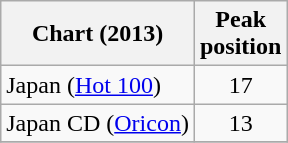<table class="wikitable sortable plainrowheaders">
<tr>
<th scope="col">Chart (2013)</th>
<th scope="col">Peak<br>position</th>
</tr>
<tr>
<td>Japan (<a href='#'>Hot 100</a>)</td>
<td style="text-align:center;">17</td>
</tr>
<tr>
<td>Japan CD (<a href='#'>Oricon</a>)</td>
<td style="text-align:center;">13</td>
</tr>
<tr>
</tr>
</table>
